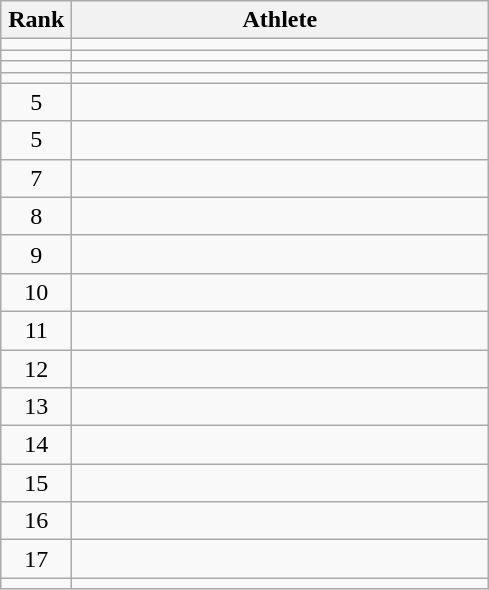<table class="wikitable" style="text-align: center;">
<tr>
<th width=40>Rank</th>
<th width=270>Athlete</th>
</tr>
<tr>
<td></td>
<td align="left"></td>
</tr>
<tr>
<td></td>
<td align="left"></td>
</tr>
<tr>
<td></td>
<td align="left"></td>
</tr>
<tr>
<td></td>
<td align="left"></td>
</tr>
<tr>
<td>5</td>
<td align="left"></td>
</tr>
<tr>
<td>5</td>
<td align="left"></td>
</tr>
<tr>
<td>7</td>
<td align="left"></td>
</tr>
<tr>
<td>8</td>
<td align="left"></td>
</tr>
<tr>
<td>9</td>
<td align="left"></td>
</tr>
<tr>
<td>10</td>
<td align="left"></td>
</tr>
<tr>
<td>11</td>
<td align="left"></td>
</tr>
<tr>
<td>12</td>
<td align="left"></td>
</tr>
<tr>
<td>13</td>
<td align="left"></td>
</tr>
<tr>
<td>14</td>
<td align="left"></td>
</tr>
<tr>
<td>15</td>
<td align="left"></td>
</tr>
<tr>
<td>16</td>
<td align="left"></td>
</tr>
<tr>
<td>17</td>
<td align="left"></td>
</tr>
<tr>
<td></td>
<td align="left"></td>
</tr>
</table>
